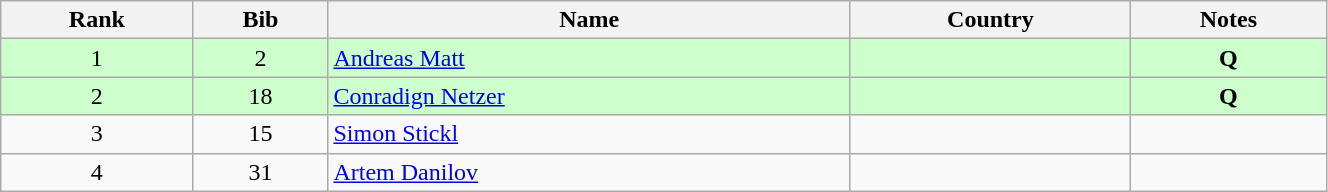<table class="wikitable" style="text-align:center;" width=70%>
<tr>
<th>Rank</th>
<th>Bib</th>
<th>Name</th>
<th>Country</th>
<th>Notes</th>
</tr>
<tr bgcolor="#ccffcc">
<td>1</td>
<td>2</td>
<td align=left><a href='#'>Andreas Matt</a></td>
<td align=left></td>
<td><strong>Q</strong></td>
</tr>
<tr bgcolor="#ccffcc">
<td>2</td>
<td>18</td>
<td align=left><a href='#'>Conradign Netzer</a></td>
<td align=left></td>
<td><strong>Q</strong></td>
</tr>
<tr>
<td>3</td>
<td>15</td>
<td align=left><a href='#'>Simon Stickl</a></td>
<td align=left></td>
<td></td>
</tr>
<tr>
<td>4</td>
<td>31</td>
<td align=left><a href='#'>Artem Danilov</a></td>
<td align=left></td>
<td></td>
</tr>
</table>
